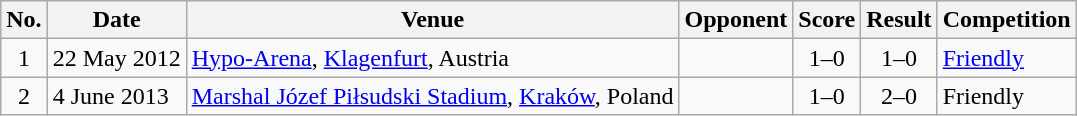<table class="wikitable sortable">
<tr>
<th scope="col">No.</th>
<th scope="col">Date</th>
<th scope="col">Venue</th>
<th scope="col">Opponent</th>
<th scope="col">Score</th>
<th scope="col">Result</th>
<th scope="col">Competition</th>
</tr>
<tr>
<td align="center">1</td>
<td>22 May 2012</td>
<td><a href='#'>Hypo-Arena</a>, <a href='#'>Klagenfurt</a>, Austria</td>
<td></td>
<td align="center">1–0</td>
<td align="center">1–0</td>
<td><a href='#'>Friendly</a></td>
</tr>
<tr>
<td align="center">2</td>
<td>4 June 2013</td>
<td><a href='#'>Marshal Józef Piłsudski Stadium</a>, <a href='#'>Kraków</a>, Poland</td>
<td></td>
<td align="center">1–0</td>
<td align="center">2–0</td>
<td>Friendly</td>
</tr>
</table>
